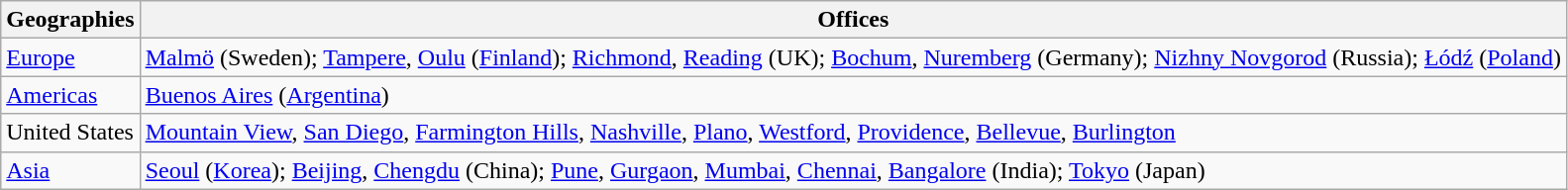<table class="wikitable">
<tr>
<th>Geographies</th>
<th>Offices</th>
</tr>
<tr>
<td><a href='#'>Europe</a></td>
<td><a href='#'>Malmö</a> (Sweden); <a href='#'>Tampere</a>, <a href='#'>Oulu</a> (<a href='#'>Finland</a>); <a href='#'>Richmond</a>, <a href='#'>Reading</a> (UK); <a href='#'>Bochum</a>, <a href='#'>Nuremberg</a> (Germany); <a href='#'>Nizhny Novgorod</a>  (Russia); <a href='#'>Łódź</a> (<a href='#'>Poland</a>)</td>
</tr>
<tr>
<td><a href='#'>Americas</a></td>
<td><a href='#'>Buenos Aires</a> (<a href='#'>Argentina</a>)</td>
</tr>
<tr>
<td>United States</td>
<td><a href='#'>Mountain View</a>, <a href='#'>San Diego</a>, <a href='#'>Farmington Hills</a>, <a href='#'>Nashville</a>, <a href='#'>Plano</a>, <a href='#'>Westford</a>, <a href='#'>Providence</a>, <a href='#'>Bellevue</a>, <a href='#'>Burlington</a></td>
</tr>
<tr>
<td><a href='#'>Asia</a></td>
<td><a href='#'>Seoul</a> (<a href='#'>Korea</a>); <a href='#'>Beijing</a>, <a href='#'>Chengdu</a> (China); <a href='#'>Pune</a>, <a href='#'>Gurgaon</a>, <a href='#'>Mumbai</a>, <a href='#'>Chennai</a>, <a href='#'>Bangalore</a> (India); <a href='#'>Tokyo</a> (Japan)</td>
</tr>
</table>
